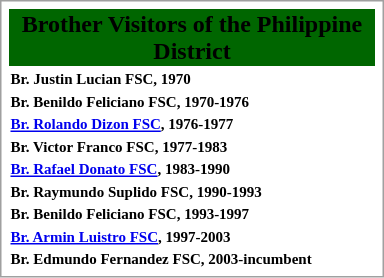<table style="float:right; margin:1em; width:16em; border:1px solid #a0a0a0; padding:3px; bg-color=yellow; text-align:right;">
<tr style="background:#060; text-align:center;">
<td><span><strong>Brother Visitors of the Philippine District</strong></span></td>
</tr>
<tr style="text-align:left; font-size:x-small;">
<td><strong>Br. Justin Lucian FSC, 1970</strong></td>
</tr>
<tr style="text-align:left; font-size:x-small;">
<td><strong>Br. Benildo Feliciano FSC, 1970-1976</strong></td>
</tr>
<tr style="text-align:left; font-size:x-small;">
<td><strong><a href='#'>Br. Rolando Dizon FSC</a>, 1976-1977</strong></td>
</tr>
<tr style="text-align:left; font-size:x-small;">
<td><strong>Br. Victor Franco FSC, 1977-1983</strong></td>
</tr>
<tr style="text-align:left; font-size:x-small;">
<td><strong><a href='#'>Br. Rafael Donato FSC</a>, 1983-1990</strong></td>
</tr>
<tr style="text-align:left; font-size:x-small;">
<td><strong>Br. Raymundo Suplido FSC, 1990-1993</strong></td>
</tr>
<tr style="text-align:left; font-size:x-small;">
<td><strong>Br. Benildo Feliciano FSC, 1993-1997</strong></td>
</tr>
<tr style="text-align:left; font-size:x-small;">
<td><strong><a href='#'>Br. Armin Luistro FSC</a>, 1997-2003</strong></td>
</tr>
<tr style="text-align:left; font-size:x-small;">
<td><strong>Br. Edmundo Fernandez FSC, 2003-incumbent</strong></td>
</tr>
</table>
